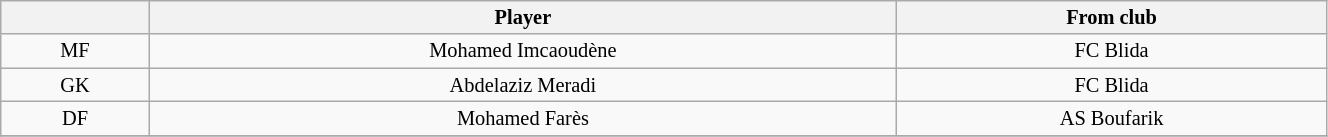<table class="wikitable sortable" style="width:70%; text-align:center; font-size:85%; text-align:centre;">
<tr>
<th></th>
<th>Player</th>
<th>From club</th>
</tr>
<tr>
<td>MF</td>
<td>Mohamed Imcaoudène</td>
<td>FC Blida</td>
</tr>
<tr>
<td>GK</td>
<td>Abdelaziz Meradi</td>
<td>FC Blida</td>
</tr>
<tr>
<td>DF</td>
<td>Mohamed Farès</td>
<td>AS Boufarik</td>
</tr>
<tr>
</tr>
</table>
